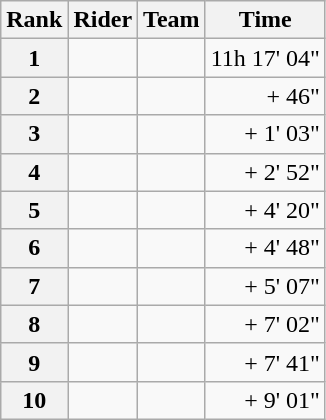<table class="wikitable" margin-bottom:0;">
<tr>
<th scope="col">Rank</th>
<th scope="col">Rider</th>
<th scope="col">Team</th>
<th scope="col">Time</th>
</tr>
<tr>
<th scope="row">1</th>
<td> </td>
<td></td>
<td align="right">11h 17' 04"</td>
</tr>
<tr>
<th scope="row">2</th>
<td></td>
<td></td>
<td align="right">+ 46"</td>
</tr>
<tr>
<th scope="row">3</th>
<td></td>
<td></td>
<td align="right">+ 1' 03"</td>
</tr>
<tr>
<th scope="row">4</th>
<td></td>
<td></td>
<td align="right">+ 2' 52"</td>
</tr>
<tr>
<th scope="row">5</th>
<td></td>
<td></td>
<td align="right">+ 4' 20"</td>
</tr>
<tr>
<th scope="row">6</th>
<td></td>
<td></td>
<td align="right">+ 4' 48"</td>
</tr>
<tr>
<th scope="row">7</th>
<td></td>
<td></td>
<td align="right">+ 5' 07"</td>
</tr>
<tr>
<th scope="row">8</th>
<td></td>
<td></td>
<td align="right">+ 7' 02"</td>
</tr>
<tr>
<th scope="row">9</th>
<td></td>
<td></td>
<td align="right">+ 7' 41"</td>
</tr>
<tr>
<th scope="row">10</th>
<td></td>
<td></td>
<td align="right">+ 9' 01"</td>
</tr>
</table>
